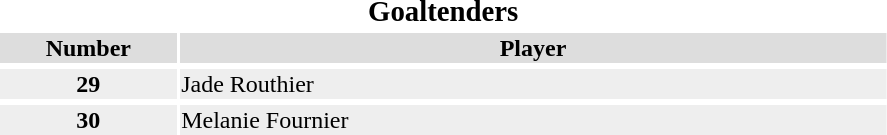<table>
<tr>
<th colspan=4><big>Goaltenders</big></th>
</tr>
<tr bgcolor="#dddddd">
<th width=10%>Number</th>
<th width=40%>Player</th>
</tr>
<tr>
</tr>
<tr bgcolor="#eeeeee">
<td align=center><strong>29</strong></td>
<td>Jade Routhier</td>
</tr>
<tr>
</tr>
<tr bgcolor="#eeeeee">
<td align=center><strong>30</strong></td>
<td>Melanie Fournier</td>
</tr>
</table>
